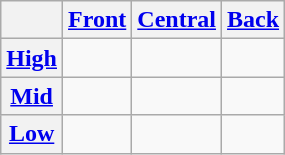<table class="wikitable">
<tr>
<th></th>
<th><a href='#'>Front</a></th>
<th><a href='#'>Central</a></th>
<th><a href='#'>Back</a></th>
</tr>
<tr>
<th><a href='#'>High</a></th>
<td> </td>
<td></td>
<td> </td>
</tr>
<tr>
<th><a href='#'>Mid</a></th>
<td> </td>
<td></td>
<td> </td>
</tr>
<tr>
<th><a href='#'>Low</a></th>
<td></td>
<td> </td>
<td> </td>
</tr>
</table>
